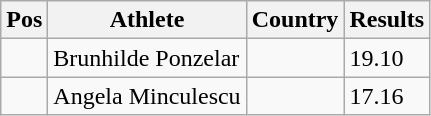<table class="wikitable">
<tr>
<th>Pos</th>
<th>Athlete</th>
<th>Country</th>
<th>Results</th>
</tr>
<tr>
<td align="center"></td>
<td>Brunhilde Ponzelar</td>
<td></td>
<td>19.10</td>
</tr>
<tr>
<td align="center"></td>
<td>Angela Minculescu</td>
<td></td>
<td>17.16</td>
</tr>
</table>
